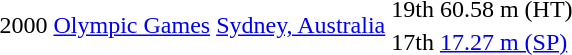<table>
<tr>
<td rowspan=2>2000</td>
<td rowspan=2><a href='#'>Olympic Games</a></td>
<td rowspan=2><a href='#'>Sydney, Australia</a></td>
<td>19th</td>
<td>60.58 m (HT)</td>
</tr>
<tr>
<td>17th</td>
<td><a href='#'>17.27 m (SP)</a></td>
</tr>
</table>
